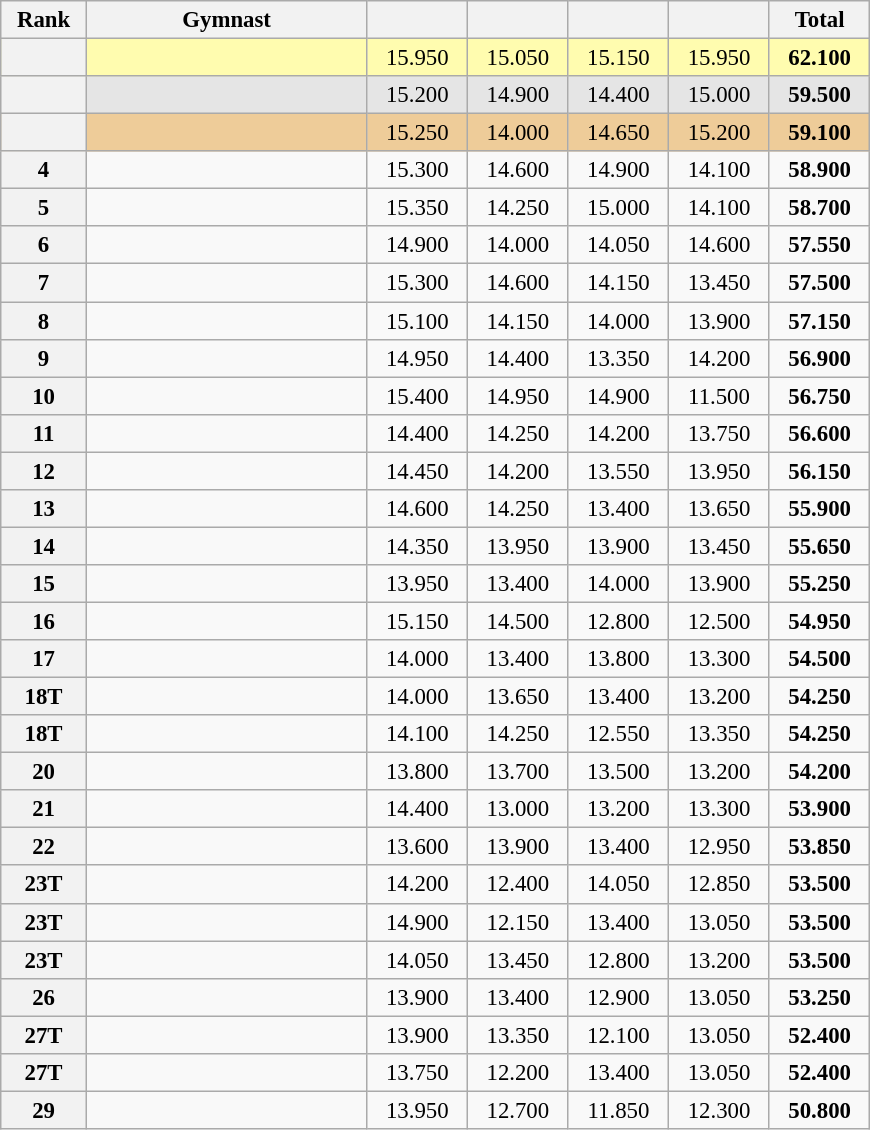<table class="wikitable sortable" style="text-align:center; font-size:95%">
<tr>
<th scope="col" style="width:50px;">Rank</th>
<th scope="col" style="width:180px;">Gymnast</th>
<th scope="col" style="width:60px;"></th>
<th scope="col" style="width:60px;"></th>
<th scope="col" style="width:60px;"></th>
<th scope="col" style="width:60px;"></th>
<th scope="col" style="width:60px;">Total</th>
</tr>
<tr style="background:#fffcaf;">
<th scope=row style="text-align:center"></th>
<td align=left></td>
<td>15.950</td>
<td>15.050</td>
<td>15.150</td>
<td>15.950</td>
<td><strong>62.100</strong></td>
</tr>
<tr style="background:#e5e5e5;">
<th scope=row style="text-align:center"></th>
<td align=left></td>
<td>15.200</td>
<td>14.900</td>
<td>14.400</td>
<td>15.000</td>
<td><strong>59.500</strong></td>
</tr>
<tr style="background:#ec9;">
<th scope=row style="text-align:center"></th>
<td align=left></td>
<td>15.250</td>
<td>14.000</td>
<td>14.650</td>
<td>15.200</td>
<td><strong>59.100</strong></td>
</tr>
<tr>
<th scope=row style="text-align:center">4</th>
<td align=left></td>
<td>15.300</td>
<td>14.600</td>
<td>14.900</td>
<td>14.100</td>
<td><strong>58.900</strong></td>
</tr>
<tr>
<th scope=row style="text-align:center">5</th>
<td align=left></td>
<td>15.350</td>
<td>14.250</td>
<td>15.000</td>
<td>14.100</td>
<td><strong>58.700</strong></td>
</tr>
<tr>
<th scope=row style="text-align:center">6</th>
<td align=left></td>
<td>14.900</td>
<td>14.000</td>
<td>14.050</td>
<td>14.600</td>
<td><strong>57.550</strong></td>
</tr>
<tr>
<th scope=row style="text-align:center">7</th>
<td align=left></td>
<td>15.300</td>
<td>14.600</td>
<td>14.150</td>
<td>13.450</td>
<td><strong>57.500</strong></td>
</tr>
<tr>
<th scope=row style="text-align:center">8</th>
<td align=left></td>
<td>15.100</td>
<td>14.150</td>
<td>14.000</td>
<td>13.900</td>
<td><strong>57.150</strong></td>
</tr>
<tr>
<th scope=row style="text-align:center">9</th>
<td align=left></td>
<td>14.950</td>
<td>14.400</td>
<td>13.350</td>
<td>14.200</td>
<td><strong>56.900</strong></td>
</tr>
<tr>
<th scope=row style="text-align:center">10</th>
<td align=left></td>
<td>15.400</td>
<td>14.950</td>
<td>14.900</td>
<td>11.500</td>
<td><strong>56.750</strong></td>
</tr>
<tr>
<th scope=row style="text-align:center">11</th>
<td align=left></td>
<td>14.400</td>
<td>14.250</td>
<td>14.200</td>
<td>13.750</td>
<td><strong>56.600</strong></td>
</tr>
<tr>
<th scope=row style="text-align:center">12</th>
<td align=left></td>
<td>14.450</td>
<td>14.200</td>
<td>13.550</td>
<td>13.950</td>
<td><strong>56.150</strong></td>
</tr>
<tr>
<th scope=row style="text-align:center">13</th>
<td align=left></td>
<td>14.600</td>
<td>14.250</td>
<td>13.400</td>
<td>13.650</td>
<td><strong>55.900</strong></td>
</tr>
<tr>
<th scope=row style="text-align:center">14</th>
<td align=left></td>
<td>14.350</td>
<td>13.950</td>
<td>13.900</td>
<td>13.450</td>
<td><strong>55.650</strong></td>
</tr>
<tr>
<th scope=row style="text-align:center">15</th>
<td align=left></td>
<td>13.950</td>
<td>13.400</td>
<td>14.000</td>
<td>13.900</td>
<td><strong>55.250</strong></td>
</tr>
<tr>
<th scope=row style="text-align:center">16</th>
<td align=left></td>
<td>15.150</td>
<td>14.500</td>
<td>12.800</td>
<td>12.500</td>
<td><strong>54.950</strong></td>
</tr>
<tr>
<th scope=row style="text-align:center">17</th>
<td align=left></td>
<td>14.000</td>
<td>13.400</td>
<td>13.800</td>
<td>13.300</td>
<td><strong>54.500</strong></td>
</tr>
<tr>
<th scope=row style="text-align:center">18T</th>
<td align=left></td>
<td>14.000</td>
<td>13.650</td>
<td>13.400</td>
<td>13.200</td>
<td><strong>54.250</strong></td>
</tr>
<tr>
<th scope=row style="text-align:center">18T</th>
<td align=left></td>
<td>14.100</td>
<td>14.250</td>
<td>12.550</td>
<td>13.350</td>
<td><strong>54.250</strong></td>
</tr>
<tr>
<th scope=row style="text-align:center">20</th>
<td align=left></td>
<td>13.800</td>
<td>13.700</td>
<td>13.500</td>
<td>13.200</td>
<td><strong>54.200</strong></td>
</tr>
<tr>
<th scope=row style="text-align:center">21</th>
<td align=left></td>
<td>14.400</td>
<td>13.000</td>
<td>13.200</td>
<td>13.300</td>
<td><strong>53.900</strong></td>
</tr>
<tr>
<th scope=row style="text-align:center">22</th>
<td align=left></td>
<td>13.600</td>
<td>13.900</td>
<td>13.400</td>
<td>12.950</td>
<td><strong>53.850</strong></td>
</tr>
<tr>
<th scope=row style="text-align:center">23T</th>
<td align=left></td>
<td>14.200</td>
<td>12.400</td>
<td>14.050</td>
<td>12.850</td>
<td><strong>53.500</strong></td>
</tr>
<tr>
<th scope=row style="text-align:center">23T</th>
<td align=left></td>
<td>14.900</td>
<td>12.150</td>
<td>13.400</td>
<td>13.050</td>
<td><strong>53.500</strong></td>
</tr>
<tr>
<th scope=row style="text-align:center">23T</th>
<td align=left></td>
<td>14.050</td>
<td>13.450</td>
<td>12.800</td>
<td>13.200</td>
<td><strong>53.500</strong></td>
</tr>
<tr>
<th scope=row style="text-align:center">26</th>
<td align=left></td>
<td>13.900</td>
<td>13.400</td>
<td>12.900</td>
<td>13.050</td>
<td><strong>53.250</strong></td>
</tr>
<tr>
<th scope=row style="text-align:center">27T</th>
<td align=left></td>
<td>13.900</td>
<td>13.350</td>
<td>12.100</td>
<td>13.050</td>
<td><strong>52.400</strong></td>
</tr>
<tr>
<th scope=row style="text-align:center">27T</th>
<td align=left></td>
<td>13.750</td>
<td>12.200</td>
<td>13.400</td>
<td>13.050</td>
<td><strong>52.400</strong></td>
</tr>
<tr>
<th scope=row style="text-align:center">29</th>
<td align=left></td>
<td>13.950</td>
<td>12.700</td>
<td>11.850</td>
<td>12.300</td>
<td><strong>50.800</strong></td>
</tr>
</table>
